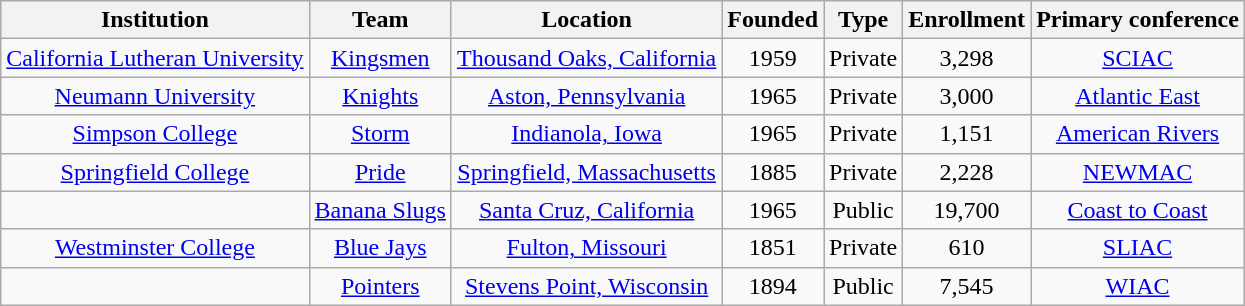<table class="sortable wikitable" style="text-align:center;">
<tr>
<th>Institution</th>
<th>Team</th>
<th>Location</th>
<th>Founded</th>
<th>Type</th>
<th>Enrollment</th>
<th>Primary conference</th>
</tr>
<tr>
<td><a href='#'>California Lutheran University</a></td>
<td><a href='#'>Kingsmen</a></td>
<td><a href='#'>Thousand Oaks, California</a></td>
<td>1959</td>
<td>Private</td>
<td>3,298</td>
<td><a href='#'>SCIAC</a></td>
</tr>
<tr>
<td><a href='#'>Neumann University</a></td>
<td><a href='#'>Knights</a></td>
<td><a href='#'>Aston, Pennsylvania</a></td>
<td>1965</td>
<td>Private</td>
<td>3,000</td>
<td><a href='#'>Atlantic East</a></td>
</tr>
<tr>
<td><a href='#'>Simpson College</a></td>
<td><a href='#'>Storm</a></td>
<td><a href='#'>Indianola, Iowa</a></td>
<td>1965</td>
<td>Private</td>
<td>1,151</td>
<td><a href='#'>American Rivers</a></td>
</tr>
<tr>
<td><a href='#'>Springfield College</a></td>
<td><a href='#'>Pride</a></td>
<td><a href='#'>Springfield, Massachusetts</a></td>
<td>1885</td>
<td>Private</td>
<td>2,228</td>
<td><a href='#'>NEWMAC</a></td>
</tr>
<tr>
<td></td>
<td><a href='#'>Banana Slugs</a></td>
<td><a href='#'>Santa Cruz, California</a></td>
<td>1965</td>
<td>Public</td>
<td>19,700</td>
<td><a href='#'>Coast to Coast</a></td>
</tr>
<tr>
<td><a href='#'>Westminster College</a></td>
<td><a href='#'>Blue Jays</a></td>
<td><a href='#'>Fulton, Missouri</a></td>
<td>1851</td>
<td>Private</td>
<td>610</td>
<td><a href='#'>SLIAC</a></td>
</tr>
<tr>
<td></td>
<td><a href='#'>Pointers</a></td>
<td><a href='#'>Stevens Point, Wisconsin</a></td>
<td>1894</td>
<td>Public</td>
<td>7,545</td>
<td><a href='#'>WIAC</a></td>
</tr>
</table>
